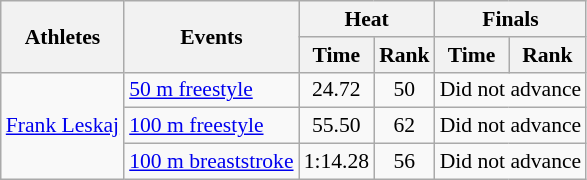<table class=wikitable style=font-size:90%>
<tr>
<th rowspan=2>Athletes</th>
<th rowspan=2>Events</th>
<th colspan=2>Heat</th>
<th colspan=2>Finals</th>
</tr>
<tr>
<th>Time</th>
<th>Rank</th>
<th>Time</th>
<th>Rank</th>
</tr>
<tr>
<td rowspan=3><a href='#'>Frank Leskaj</a></td>
<td><a href='#'>50 m freestyle</a></td>
<td align=center>24.72</td>
<td align=center>50</td>
<td colspan=2 align=center>Did not advance</td>
</tr>
<tr>
<td><a href='#'>100 m freestyle</a></td>
<td align=center>55.50</td>
<td align=center>62</td>
<td colspan=2 align=center>Did not advance</td>
</tr>
<tr>
<td><a href='#'>100 m breaststroke</a></td>
<td align=center>1:14.28</td>
<td align=center>56</td>
<td colspan=2 align=center>Did not advance</td>
</tr>
</table>
